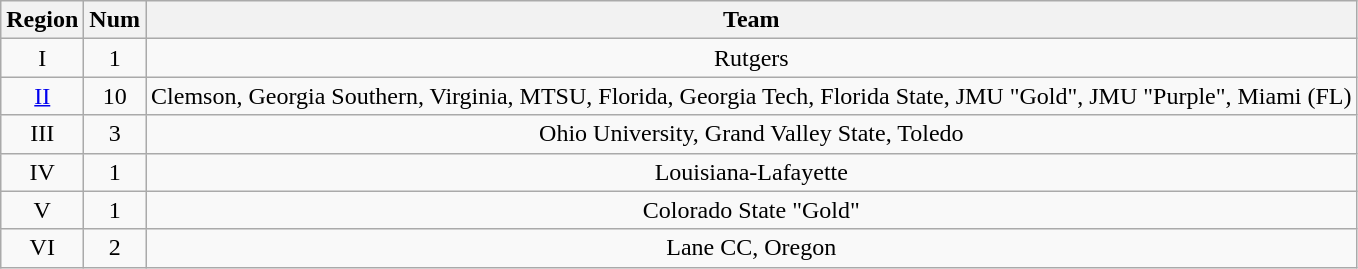<table class="wikitable sortable" style="text-align:center">
<tr>
<th>Region</th>
<th>Num</th>
<th>Team</th>
</tr>
<tr>
<td>I</td>
<td>1</td>
<td>Rutgers</td>
</tr>
<tr>
<td><a href='#'>II</a></td>
<td>10</td>
<td>Clemson, Georgia Southern, Virginia, MTSU, Florida, Georgia Tech, Florida State, JMU "Gold", JMU "Purple", Miami (FL)</td>
</tr>
<tr>
<td>III</td>
<td>3</td>
<td>Ohio University, Grand Valley State, Toledo</td>
</tr>
<tr>
<td>IV</td>
<td>1</td>
<td>Louisiana-Lafayette</td>
</tr>
<tr>
<td>V</td>
<td>1</td>
<td>Colorado State "Gold"</td>
</tr>
<tr>
<td>VI</td>
<td>2</td>
<td>Lane CC, Oregon</td>
</tr>
</table>
